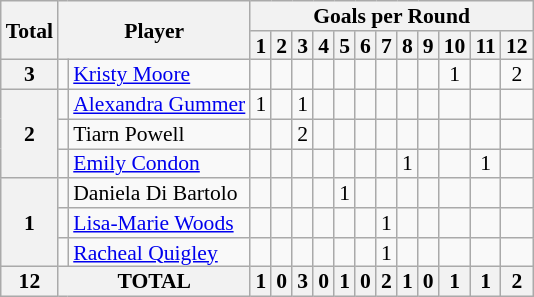<table class="wikitable" style="text-align:center; line-height: 90%; font-size:90%;">
<tr>
<th rowspan="2">Total</th>
<th rowspan="2" colspan="2">Player</th>
<th colspan="12">Goals per Round</th>
</tr>
<tr>
<th>1</th>
<th>2</th>
<th>3</th>
<th>4</th>
<th>5</th>
<th>6</th>
<th>7</th>
<th>8</th>
<th>9</th>
<th>10</th>
<th>11</th>
<th>12</th>
</tr>
<tr>
<th rowspan="1">3</th>
<td></td>
<td style="text-align:left;"><a href='#'>Kristy Moore</a></td>
<td></td>
<td></td>
<td></td>
<td></td>
<td></td>
<td></td>
<td></td>
<td></td>
<td></td>
<td>1</td>
<td></td>
<td>2</td>
</tr>
<tr>
<th rowspan="3">2</th>
<td></td>
<td style="text-align:left;"><a href='#'>Alexandra Gummer</a></td>
<td>1</td>
<td></td>
<td>1</td>
<td></td>
<td></td>
<td></td>
<td></td>
<td></td>
<td></td>
<td></td>
<td></td>
<td></td>
</tr>
<tr>
<td></td>
<td style="text-align:left;">Tiarn Powell</td>
<td></td>
<td></td>
<td>2</td>
<td></td>
<td></td>
<td></td>
<td></td>
<td></td>
<td></td>
<td></td>
<td></td>
<td></td>
</tr>
<tr>
<td></td>
<td style="text-align:left;"><a href='#'>Emily Condon</a></td>
<td></td>
<td></td>
<td></td>
<td></td>
<td></td>
<td></td>
<td></td>
<td>1</td>
<td></td>
<td></td>
<td>1</td>
<td></td>
</tr>
<tr>
<th rowspan="3">1</th>
<td></td>
<td style="text-align:left;">Daniela Di Bartolo</td>
<td></td>
<td></td>
<td></td>
<td></td>
<td>1</td>
<td></td>
<td></td>
<td></td>
<td></td>
<td></td>
<td></td>
<td></td>
</tr>
<tr>
<td></td>
<td style="text-align:left;"><a href='#'>Lisa-Marie Woods</a></td>
<td></td>
<td></td>
<td></td>
<td></td>
<td></td>
<td></td>
<td>1</td>
<td></td>
<td></td>
<td></td>
<td></td>
<td></td>
</tr>
<tr>
<td></td>
<td style="text-align:left;"><a href='#'>Racheal Quigley</a></td>
<td></td>
<td></td>
<td></td>
<td></td>
<td></td>
<td></td>
<td>1</td>
<td></td>
<td></td>
<td></td>
<td></td>
<td></td>
</tr>
<tr>
<th rowspan="1">12</th>
<th colspan="2">TOTAL</th>
<th style="text-align:center;">1</th>
<th>0</th>
<th>3</th>
<th>0</th>
<th>1</th>
<th>0</th>
<th>2</th>
<th>1</th>
<th>0</th>
<th>1</th>
<th>1</th>
<th>2</th>
</tr>
</table>
